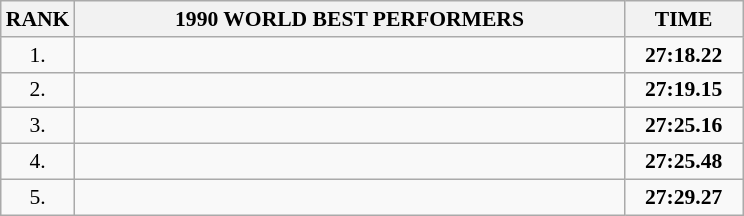<table class="wikitable" style="border-collapse: collapse; font-size: 90%;">
<tr>
<th>RANK</th>
<th align="center" style="width: 25em">1990 WORLD BEST PERFORMERS</th>
<th align="center" style="width: 5em">TIME</th>
</tr>
<tr>
<td align="center">1.</td>
<td></td>
<td align="center"><strong>27:18.22</strong></td>
</tr>
<tr>
<td align="center">2.</td>
<td></td>
<td align="center"><strong>27:19.15</strong></td>
</tr>
<tr>
<td align="center">3.</td>
<td></td>
<td align="center"><strong>27:25.16</strong></td>
</tr>
<tr>
<td align="center">4.</td>
<td></td>
<td align="center"><strong>27:25.48</strong></td>
</tr>
<tr>
<td align="center">5.</td>
<td></td>
<td align="center"><strong>27:29.27</strong></td>
</tr>
</table>
